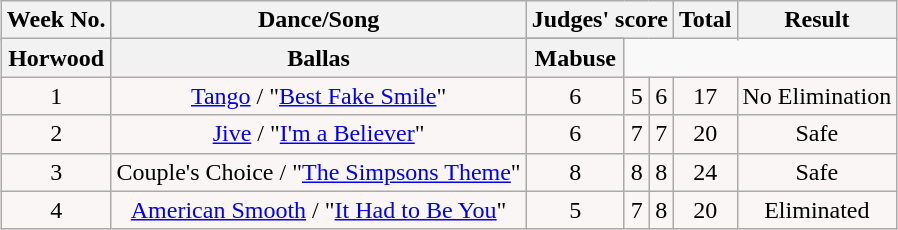<table class="wikitable sortable" style="margin:auto; text-align:center;">
<tr>
<th rowspan="2" align="Center"><strong>Week No.</strong></th>
<th rowspan="2" align="Center"><strong>Dance/Song</strong></th>
<th colspan="3" align="Center"><strong>Judges' score</strong></th>
<th rowspan="2" align="Center"><strong>Total</strong></th>
<th rowspan="2" align="Center"><strong>Result</strong></th>
</tr>
<tr>
</tr>
<tr>
<th style= width="10%" align="center">Horwood</th>
<th style= width="10%" align="center">Ballas</th>
<th style= width="10%" align="center">Mabuse</th>
</tr>
<tr>
<td style="text-align:center; background:#faf6f6;">1</td>
<td style="text-align:center; background:#faf6f6;"><a href='#'>Tango</a> / "<a href='#'>Best Fake Smile</a>"</td>
<td style="text-align:center; background:#faf6f6;">6</td>
<td style="text-align:center; background:#faf6f6;">5</td>
<td style="text-align:center; background:#faf6f6;">6</td>
<td style="text-align:center; background:#faf6f6;">17</td>
<td style="text-align:center; background:#faf6f6;">No Elimination</td>
</tr>
<tr>
<td style="text-align:center; background:#faf6f6;">2</td>
<td style="text-align:center; background:#faf6f6;"><a href='#'>Jive</a> / "<a href='#'>I'm a Believer</a>"</td>
<td style="text-align:center; background:#faf6f6;">6</td>
<td style="text-align:center; background:#faf6f6;">7</td>
<td style="text-align:center; background:#faf6f6;">7</td>
<td style="text-align:center; background:#faf6f6;">20</td>
<td style="text-align:center; background:#faf6f6;">Safe</td>
</tr>
<tr>
<td style="text-align:center; background:#faf6f6;">3</td>
<td style="text-align:center; background:#faf6f6;">Couple's Choice / "<a href='#'>The Simpsons Theme</a>"</td>
<td style="text-align:center; background:#faf6f6;">8</td>
<td style="text-align:center; background:#faf6f6;">8</td>
<td style="text-align:center; background:#faf6f6;">8</td>
<td style="text-align:center; background:#faf6f6;">24</td>
<td style="text-align:center; background:#faf6f6;">Safe</td>
</tr>
<tr>
<td style="text-align:center; background:#faf6f6;">4</td>
<td style="text-align:center; background:#faf6f6;"><a href='#'>American Smooth</a> / "<a href='#'>It Had to Be You</a>"</td>
<td style="text-align:center; background:#faf6f6;">5</td>
<td style="text-align:center; background:#faf6f6;">7</td>
<td style="text-align:center; background:#faf6f6;">8</td>
<td style="text-align:center; background:#faf6f6;">20</td>
<td style="text-align:center; background:#faf6f6;">Eliminated</td>
</tr>
</table>
